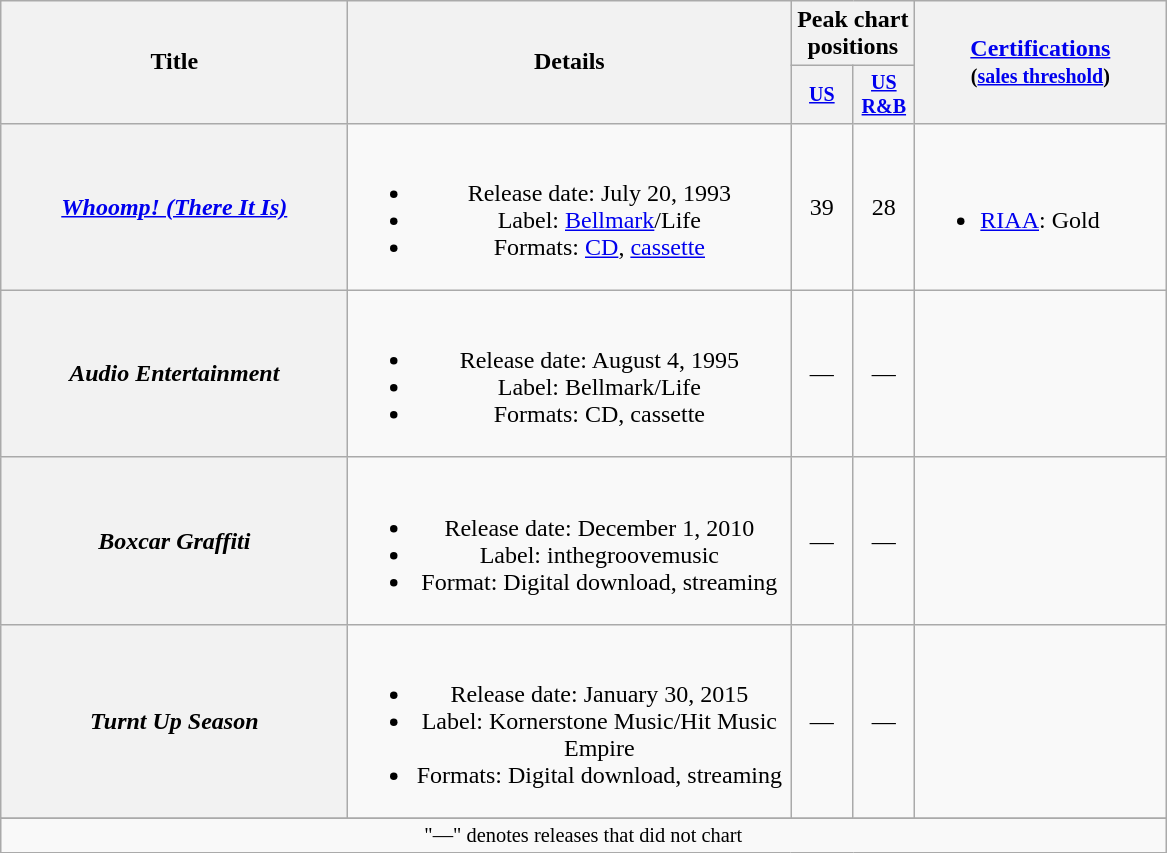<table class="wikitable plainrowheaders" style="text-align:center;">
<tr>
<th rowspan="2" style="width:14em;">Title</th>
<th rowspan="2" style="width:18em;">Details</th>
<th colspan="2">Peak chart<br>positions</th>
<th rowspan="2" style="width:10em;"><a href='#'>Certifications</a><br><small>(<a href='#'>sales threshold</a>)</small></th>
</tr>
<tr style="font-size:smaller;">
<th style="width:35px;"><a href='#'>US</a><br></th>
<th style="width:35px;"><a href='#'>US R&B</a><br></th>
</tr>
<tr>
<th scope="row"><em><a href='#'>Whoomp! (There It Is)</a></em></th>
<td><br><ul><li>Release date: July 20, 1993</li><li>Label: <a href='#'>Bellmark</a>/Life</li><li>Formats: <a href='#'>CD</a>, <a href='#'>cassette</a></li></ul></td>
<td>39</td>
<td>28</td>
<td style="text-align:left;"><br><ul><li><a href='#'>RIAA</a>: Gold</li></ul></td>
</tr>
<tr>
<th scope="row"><em>Audio Entertainment</em></th>
<td><br><ul><li>Release date: August 4, 1995</li><li>Label: Bellmark/Life</li><li>Formats: CD, cassette</li></ul></td>
<td>—</td>
<td>—</td>
<td></td>
</tr>
<tr>
<th scope="row"><em>Boxcar Graffiti</em></th>
<td><br><ul><li>Release date: December 1, 2010</li><li>Label: inthegroovemusic</li><li>Format: Digital download, streaming</li></ul></td>
<td>—</td>
<td>—</td>
<td></td>
</tr>
<tr>
<th scope="row"><em>Turnt Up Season</em></th>
<td><br><ul><li>Release date: January 30, 2015</li><li>Label: Kornerstone Music/Hit Music Empire</li><li>Formats: Digital download, streaming</li></ul></td>
<td>—</td>
<td>—</td>
<td></td>
</tr>
<tr>
</tr>
<tr>
<td colspan="10" style="font-size:85%">"—" denotes releases that did not chart</td>
</tr>
</table>
